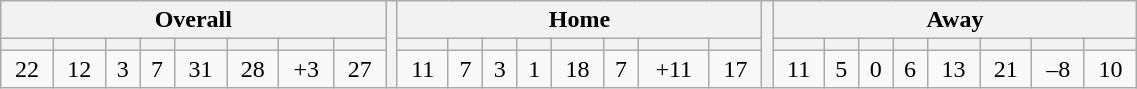<table class="wikitable" style="text-align: center; width:60%">
<tr>
<th colspan="8">Overall</th>
<th rowspan="3" width="1%"></th>
<th colspan="8">Home</th>
<th rowspan="3" width="1%"></th>
<th colspan="8">Away</th>
</tr>
<tr>
<th></th>
<th></th>
<th></th>
<th></th>
<th></th>
<th></th>
<th></th>
<th></th>
<th></th>
<th></th>
<th></th>
<th></th>
<th></th>
<th></th>
<th></th>
<th></th>
<th></th>
<th></th>
<th></th>
<th></th>
<th></th>
<th></th>
<th></th>
<th></th>
</tr>
<tr>
<td>22</td>
<td>12</td>
<td>3</td>
<td>7</td>
<td>31</td>
<td>28</td>
<td>+3</td>
<td>27</td>
<td>11</td>
<td>7</td>
<td>3</td>
<td>1</td>
<td>18</td>
<td>7</td>
<td>+11</td>
<td>17</td>
<td>11</td>
<td>5</td>
<td>0</td>
<td>6</td>
<td>13</td>
<td>21</td>
<td>–8</td>
<td>10</td>
</tr>
</table>
